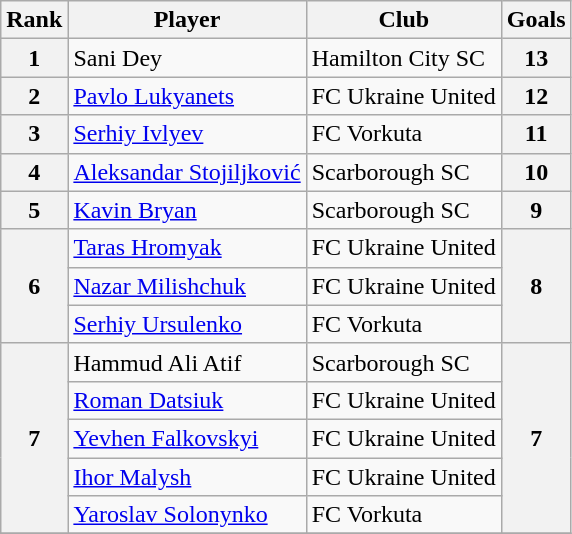<table class="wikitable" style="text-align:center">
<tr>
<th>Rank</th>
<th>Player</th>
<th>Club</th>
<th>Goals</th>
</tr>
<tr>
<th>1</th>
<td align="left"> Sani Dey</td>
<td align="left">Hamilton City SC</td>
<th>13</th>
</tr>
<tr>
<th>2</th>
<td align="left"> <a href='#'>Pavlo Lukyanets</a></td>
<td align="left">FC Ukraine United</td>
<th>12</th>
</tr>
<tr>
<th>3</th>
<td align="left"> <a href='#'>Serhiy Ivlyev</a></td>
<td align="left">FC Vorkuta</td>
<th>11</th>
</tr>
<tr>
<th>4</th>
<td align="left"> <a href='#'>Aleksandar Stojiljković</a></td>
<td align="left">Scarborough SC</td>
<th>10</th>
</tr>
<tr>
<th>5</th>
<td align="left"> <a href='#'>Kavin Bryan</a></td>
<td align="left">Scarborough SC</td>
<th>9</th>
</tr>
<tr>
<th rowspan="3">6</th>
<td align="left"> <a href='#'>Taras Hromyak</a></td>
<td align="left">FC Ukraine United</td>
<th rowspan="3">8</th>
</tr>
<tr>
<td align="left"> <a href='#'>Nazar Milishchuk</a></td>
<td align="left">FC Ukraine United</td>
</tr>
<tr>
<td align="left"> <a href='#'>Serhiy Ursulenko</a></td>
<td align="left">FC Vorkuta</td>
</tr>
<tr>
<th rowspan="5">7</th>
<td align="left"> Hammud Ali Atif</td>
<td align="left">Scarborough SC</td>
<th rowspan="5">7</th>
</tr>
<tr>
<td align="left"> <a href='#'>Roman Datsiuk</a></td>
<td align="left">FC Ukraine United</td>
</tr>
<tr>
<td align="left"> <a href='#'>Yevhen Falkovskyi</a></td>
<td align="left">FC Ukraine United</td>
</tr>
<tr>
<td align="left"> <a href='#'>Ihor Malysh</a></td>
<td align="left">FC Ukraine United</td>
</tr>
<tr>
<td align="left"> <a href='#'>Yaroslav Solonynko</a></td>
<td align="left">FC Vorkuta</td>
</tr>
<tr>
</tr>
</table>
